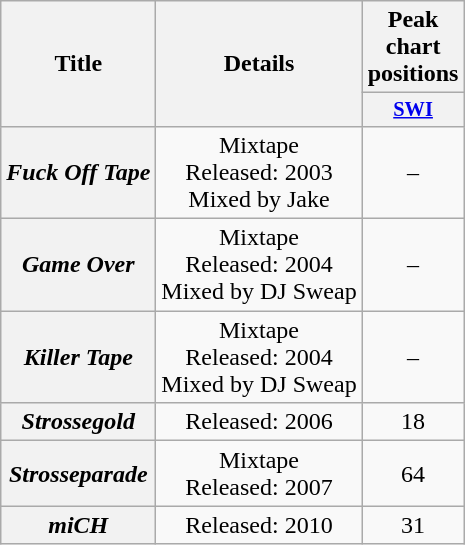<table class="wikitable plainrowheaders" style="text-align:center;">
<tr>
<th scope="col" rowspan="2">Title</th>
<th scope="col" rowspan="2">Details</th>
<th scope="col" colspan="1">Peak chart positions</th>
</tr>
<tr>
<th scope="col" style="width:2.75em;font-size:85%;"><a href='#'>SWI</a><br></th>
</tr>
<tr>
<th scope="row"><em>Fuck Off Tape</em></th>
<td>Mixtape<br>Released: 2003<br>Mixed by Jake</td>
<td>–</td>
</tr>
<tr>
<th scope="row"><em>Game Over</em></th>
<td>Mixtape<br>Released: 2004<br>Mixed by DJ Sweap</td>
<td>–</td>
</tr>
<tr>
<th scope="row"><em>Killer Tape</em></th>
<td>Mixtape<br>Released: 2004<br>Mixed by DJ Sweap</td>
<td>–</td>
</tr>
<tr>
<th scope="row"><em>Strossegold</em></th>
<td>Released: 2006</td>
<td>18</td>
</tr>
<tr>
<th scope="row"><em>Strosseparade</em></th>
<td>Mixtape<br>Released: 2007</td>
<td>64</td>
</tr>
<tr>
<th scope="row"><em>miCH</em></th>
<td>Released: 2010</td>
<td>31</td>
</tr>
</table>
